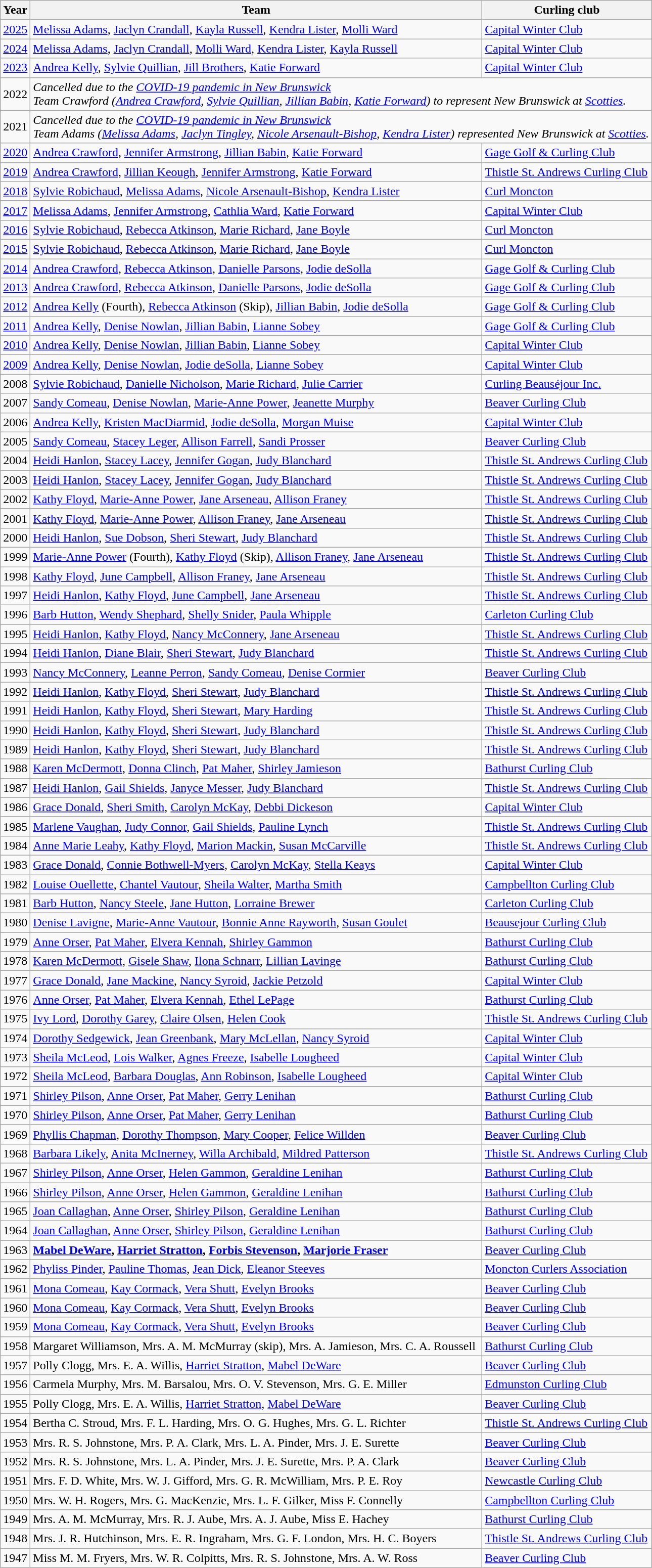<table class="wikitable">
<tr>
<th scope="col">Year</th>
<th scope="col">Team</th>
<th scope="col">Curling club</th>
</tr>
<tr>
<td><a href='#'>2025</a></td>
<td><a href='#'>Melissa Adams</a>, <a href='#'>Jaclyn Crandall</a>, <a href='#'>Kayla Russell</a>, <a href='#'>Kendra Lister</a>, <a href='#'>Molli Ward</a></td>
<td><a href='#'>Capital Winter Club</a></td>
</tr>
<tr>
<td><a href='#'>2024</a></td>
<td><a href='#'>Melissa Adams</a>, <a href='#'>Jaclyn Crandall</a>, <a href='#'>Molli Ward</a>, <a href='#'>Kendra Lister</a>, <a href='#'>Kayla Russell</a></td>
<td><a href='#'>Capital Winter Club</a></td>
</tr>
<tr>
<td><a href='#'>2023</a></td>
<td><a href='#'>Andrea Kelly</a>, <a href='#'>Sylvie Quillian</a>, <a href='#'>Jill Brothers</a>, <a href='#'>Katie Forward</a></td>
<td><a href='#'>Capital Winter Club</a></td>
</tr>
<tr>
<td>2022</td>
<td colspan="2"><em>Cancelled due to the <a href='#'>COVID-19 pandemic in New Brunswick</a></em> <br> <em>Team Crawford (<a href='#'>Andrea Crawford</a>, <a href='#'>Sylvie Quillian</a>, <a href='#'>Jillian Babin</a>, <a href='#'>Katie Forward</a>) to represent New Brunswick at <a href='#'>Scotties</a>.</em></td>
</tr>
<tr>
<td>2021</td>
<td colspan="2"><em>Cancelled due to the <a href='#'>COVID-19 pandemic in New Brunswick</a></em> <br> <em>Team Adams (<a href='#'>Melissa Adams</a>, <a href='#'>Jaclyn Tingley</a>, <a href='#'>Nicole Arsenault-Bishop</a>, <a href='#'>Kendra Lister</a>) represented New Brunswick at <a href='#'>Scotties</a>.</em></td>
</tr>
<tr>
<td><a href='#'>2020</a></td>
<td><a href='#'>Andrea Crawford</a>, <a href='#'>Jennifer Armstrong</a>, <a href='#'>Jillian Babin</a>, <a href='#'>Katie Forward</a></td>
<td><a href='#'>Gage Golf & Curling Club</a></td>
</tr>
<tr>
<td><a href='#'>2019</a></td>
<td><a href='#'>Andrea Crawford</a>, <a href='#'>Jillian Keough</a>, <a href='#'>Jennifer Armstrong</a>, <a href='#'>Katie Forward</a></td>
<td><a href='#'>Thistle St. Andrews Curling Club</a></td>
</tr>
<tr>
<td><a href='#'>2018</a></td>
<td><a href='#'>Sylvie Robichaud</a>, <a href='#'>Melissa Adams</a>, <a href='#'>Nicole Arsenault-Bishop</a>, <a href='#'>Kendra Lister</a></td>
<td><a href='#'>Curl Moncton</a></td>
</tr>
<tr>
<td><a href='#'>2017</a></td>
<td><a href='#'>Melissa Adams</a>, <a href='#'>Jennifer Armstrong</a>, <a href='#'>Cathlia Ward</a>, <a href='#'>Katie Forward</a></td>
<td><a href='#'>Capital Winter Club</a></td>
</tr>
<tr>
<td><a href='#'>2016</a></td>
<td><a href='#'>Sylvie Robichaud</a>, <a href='#'>Rebecca Atkinson</a>, <a href='#'>Marie Richard</a>, <a href='#'>Jane Boyle</a></td>
<td><a href='#'>Curl Moncton</a></td>
</tr>
<tr>
<td><a href='#'>2015</a></td>
<td><a href='#'>Sylvie Robichaud</a>, <a href='#'>Rebecca Atkinson</a>, <a href='#'>Marie Richard</a>, <a href='#'>Jane Boyle</a></td>
<td><a href='#'>Curl Moncton</a></td>
</tr>
<tr>
<td><a href='#'>2014</a></td>
<td><a href='#'>Andrea Crawford</a>, <a href='#'>Rebecca Atkinson</a>, <a href='#'>Danielle Parsons</a>, <a href='#'>Jodie deSolla</a></td>
<td><a href='#'>Gage Golf & Curling Club</a></td>
</tr>
<tr>
<td><a href='#'>2013</a></td>
<td><a href='#'>Andrea Crawford</a>, <a href='#'>Rebecca Atkinson</a>, <a href='#'>Danielle Parsons</a>, <a href='#'>Jodie deSolla</a></td>
<td><a href='#'>Gage Golf & Curling Club</a></td>
</tr>
<tr>
<td><a href='#'>2012</a></td>
<td><a href='#'>Andrea Kelly</a> (Fourth), <a href='#'>Rebecca Atkinson</a> (Skip), <a href='#'>Jillian Babin</a>, <a href='#'>Jodie deSolla</a></td>
<td><a href='#'>Gage Golf & Curling Club</a></td>
</tr>
<tr>
<td><a href='#'>2011</a></td>
<td><a href='#'>Andrea Kelly</a>, <a href='#'>Denise Nowlan</a>, <a href='#'>Jillian Babin</a>, <a href='#'>Lianne Sobey</a></td>
<td><a href='#'>Gage Golf & Curling Club</a></td>
</tr>
<tr>
<td><a href='#'>2010</a></td>
<td><a href='#'>Andrea Kelly</a>, <a href='#'>Denise Nowlan</a>, <a href='#'>Jillian Babin</a>, <a href='#'>Lianne Sobey</a></td>
<td><a href='#'>Capital Winter Club</a></td>
</tr>
<tr>
<td><a href='#'>2009</a></td>
<td><a href='#'>Andrea Kelly</a>, <a href='#'>Denise Nowlan</a>, <a href='#'>Jodie deSolla</a>, <a href='#'>Lianne Sobey</a></td>
<td><a href='#'>Capital Winter Club</a></td>
</tr>
<tr>
<td>2008</td>
<td><a href='#'>Sylvie Robichaud</a>, <a href='#'>Danielle Nicholson</a>, <a href='#'>Marie Richard</a>, <a href='#'>Julie Carrier</a></td>
<td><a href='#'>Curling Beauséjour Inc.</a></td>
</tr>
<tr>
<td>2007</td>
<td><a href='#'>Sandy Comeau</a>, <a href='#'>Denise Nowlan</a>, <a href='#'>Marie-Anne Power</a>, <a href='#'>Jeanette Murphy</a></td>
<td><a href='#'>Beaver Curling Club</a></td>
</tr>
<tr>
<td>2006</td>
<td><a href='#'>Andrea Kelly</a>, <a href='#'>Kristen MacDiarmid</a>, <a href='#'>Jodie deSolla</a>, <a href='#'>Morgan Muise</a></td>
<td><a href='#'>Capital Winter Club</a></td>
</tr>
<tr>
<td>2005</td>
<td><a href='#'>Sandy Comeau</a>, <a href='#'>Stacey Leger</a>, <a href='#'>Allison Farrell</a>, <a href='#'>Sandi Prosser</a></td>
<td><a href='#'>Beaver Curling Club</a></td>
</tr>
<tr>
<td>2004</td>
<td><a href='#'>Heidi Hanlon</a>, <a href='#'>Stacey Lacey</a>, <a href='#'>Jennifer Gogan</a>, <a href='#'>Judy Blanchard</a></td>
<td><a href='#'>Thistle St. Andrews Curling Club</a></td>
</tr>
<tr>
<td>2003</td>
<td><a href='#'>Heidi Hanlon</a>, <a href='#'>Stacey Lacey</a>, <a href='#'>Jennifer Gogan</a>, <a href='#'>Judy Blanchard</a></td>
<td><a href='#'>Thistle St. Andrews Curling Club</a></td>
</tr>
<tr>
<td>2002</td>
<td><a href='#'>Kathy Floyd</a>, <a href='#'>Marie-Anne Power</a>, <a href='#'>Jane Arseneau</a>, <a href='#'>Allison Franey</a></td>
<td><a href='#'>Thistle St. Andrews Curling Club</a></td>
</tr>
<tr>
<td>2001</td>
<td><a href='#'>Kathy Floyd</a>, <a href='#'>Marie-Anne Power</a>, <a href='#'>Allison Franey</a>, <a href='#'>Jane Arseneau</a></td>
<td><a href='#'>Thistle St. Andrews Curling Club</a></td>
</tr>
<tr>
<td>2000</td>
<td><a href='#'>Heidi Hanlon</a>, <a href='#'>Sue Dobson</a>, <a href='#'>Sheri Stewart</a>, <a href='#'>Judy Blanchard</a></td>
<td><a href='#'>Thistle St. Andrews Curling Club</a></td>
</tr>
<tr>
<td>1999</td>
<td><a href='#'>Marie-Anne Power</a> (Fourth), <a href='#'>Kathy Floyd</a> (Skip), <a href='#'>Allison Franey</a>, <a href='#'>Jane Arseneau</a></td>
<td><a href='#'>Thistle St. Andrews Curling Club</a></td>
</tr>
<tr>
<td>1998</td>
<td><a href='#'>Kathy Floyd</a>, <a href='#'>June Campbell</a>, <a href='#'>Allison Franey</a>, <a href='#'>Jane Arseneau</a></td>
<td><a href='#'>Thistle St. Andrews Curling Club</a></td>
</tr>
<tr>
<td>1997</td>
<td><a href='#'>Heidi Hanlon</a>, <a href='#'>Kathy Floyd</a>, <a href='#'>June Campbell</a>, <a href='#'>Jane Arseneau</a></td>
<td><a href='#'>Thistle St. Andrews Curling Club</a></td>
</tr>
<tr>
<td>1996</td>
<td><a href='#'>Barb Hutton</a>, <a href='#'>Wendy Shephard</a>, <a href='#'>Shelly Snider</a>, <a href='#'>Paula Whipple</a></td>
<td><a href='#'>Carleton Curling Club</a></td>
</tr>
<tr>
<td>1995</td>
<td><a href='#'>Heidi Hanlon</a>, <a href='#'>Kathy Floyd</a>, <a href='#'>Nancy McConnery</a>, <a href='#'>Jane Arseneau</a></td>
<td><a href='#'>Thistle St. Andrews Curling Club</a></td>
</tr>
<tr>
<td>1994</td>
<td><a href='#'>Heidi Hanlon</a>, <a href='#'>Diane Blair</a>, <a href='#'>Sheri Stewart</a>, <a href='#'>Judy Blanchard</a></td>
<td><a href='#'>Thistle St. Andrews Curling Club</a></td>
</tr>
<tr>
<td>1993</td>
<td><a href='#'>Nancy McConnery</a>, <a href='#'>Leanne Perron</a>, <a href='#'>Sandy Comeau</a>, <a href='#'>Denise Cormier</a></td>
<td><a href='#'>Beaver Curling Club</a></td>
</tr>
<tr>
<td>1992</td>
<td><a href='#'>Heidi Hanlon</a>, <a href='#'>Kathy Floyd</a>, <a href='#'>Sheri Stewart</a>, <a href='#'>Judy Blanchard</a></td>
<td><a href='#'>Thistle St. Andrews Curling Club</a></td>
</tr>
<tr>
<td>1991</td>
<td><a href='#'>Heidi Hanlon</a>, <a href='#'>Kathy Floyd</a>, <a href='#'>Sheri Stewart</a>, <a href='#'>Mary Harding</a></td>
<td><a href='#'>Thistle St. Andrews Curling Club</a></td>
</tr>
<tr>
<td>1990</td>
<td><a href='#'>Heidi Hanlon</a>, <a href='#'>Kathy Floyd</a>, <a href='#'>Sheri Stewart</a>, <a href='#'>Judy Blanchard</a></td>
<td><a href='#'>Thistle St. Andrews Curling Club</a></td>
</tr>
<tr>
<td>1989</td>
<td><a href='#'>Heidi Hanlon</a>, <a href='#'>Kathy Floyd</a>, <a href='#'>Sheri Stewart</a>, <a href='#'>Judy Blanchard</a></td>
<td><a href='#'>Thistle St. Andrews Curling Club</a></td>
</tr>
<tr>
<td>1988</td>
<td><a href='#'>Karen McDermott</a>, <a href='#'>Donna Clinch</a>, <a href='#'>Pat Maher</a>, <a href='#'>Shirley Jamieson</a></td>
<td><a href='#'>Bathurst Curling Club</a></td>
</tr>
<tr>
<td>1987</td>
<td><a href='#'>Heidi Hanlon</a>, <a href='#'>Gail Shields</a>, <a href='#'>Janyce Messer</a>, <a href='#'>Judy Blanchard</a></td>
<td><a href='#'>Thistle St. Andrews Curling Club</a></td>
</tr>
<tr>
<td>1986</td>
<td><a href='#'>Grace Donald</a>, <a href='#'>Sheri Smith</a>, <a href='#'>Carolyn McKay</a>, <a href='#'>Debbi Dickeson</a></td>
<td><a href='#'>Capital Winter Club</a></td>
</tr>
<tr>
<td>1985</td>
<td><a href='#'>Marlene Vaughan</a>, <a href='#'>Judy Connor</a>, <a href='#'>Gail Shields</a>, <a href='#'>Pauline Lynch</a></td>
<td><a href='#'>Thistle St. Andrews Curling Club</a></td>
</tr>
<tr>
<td>1984</td>
<td><a href='#'>Anne Marie Leahy</a>, <a href='#'>Kathy Floyd</a>, <a href='#'>Marion Mackin</a>, <a href='#'>Susan McCarville</a></td>
<td><a href='#'>Thistle St. Andrews Curling Club</a></td>
</tr>
<tr>
<td>1983</td>
<td><a href='#'>Grace Donald</a>, <a href='#'>Connie Bothwell-Myers</a>, <a href='#'>Carolyn McKay</a>, <a href='#'>Stella Keays</a></td>
<td><a href='#'>Capital Winter Club</a></td>
</tr>
<tr>
<td>1982</td>
<td><a href='#'>Louise Ouellette</a>, <a href='#'>Chantel Vautour</a>, <a href='#'>Sheila Walter</a>, <a href='#'>Martha Smith</a></td>
<td><a href='#'>Campbellton Curling Club</a></td>
</tr>
<tr>
<td>1981</td>
<td><a href='#'>Barb Hutton</a>, <a href='#'>Nancy Steele</a>, <a href='#'>Jane Hutton</a>, <a href='#'>Lorraine Brewer</a></td>
<td><a href='#'>Carleton Curling Club</a></td>
</tr>
<tr>
<td>1980</td>
<td><a href='#'>Denise Lavigne</a>, <a href='#'>Marie-Anne Vautour</a>, <a href='#'>Bonnie Anne Rayworth</a>, <a href='#'>Susan Goulet</a></td>
<td><a href='#'>Beausejour Curling Club</a></td>
</tr>
<tr>
<td>1979</td>
<td><a href='#'>Anne Orser</a>, <a href='#'>Pat Maher</a>, <a href='#'>Elvera Kennah</a>, <a href='#'>Shirley Gammon</a></td>
<td><a href='#'>Bathurst Curling Club</a></td>
</tr>
<tr>
<td>1978</td>
<td><a href='#'>Karen McDermott</a>, <a href='#'>Gisele Shaw</a>, <a href='#'>Ilona Schnarr</a>, <a href='#'>Lillian Lavinge</a></td>
<td><a href='#'>Bathurst Curling Club</a></td>
</tr>
<tr>
<td>1977</td>
<td><a href='#'>Grace Donald</a>, <a href='#'>Jane Mackine</a>, <a href='#'>Nancy Syroid</a>, <a href='#'>Jackie Petzold</a></td>
<td><a href='#'>Capital Winter Club</a></td>
</tr>
<tr>
<td>1976</td>
<td><a href='#'>Anne Orser</a>, <a href='#'>Pat Maher</a>, <a href='#'>Elvera Kennah</a>, <a href='#'>Ethel LePage</a></td>
<td><a href='#'>Bathurst Curling Club</a></td>
</tr>
<tr>
<td>1975</td>
<td><a href='#'>Ivy Lord</a>, <a href='#'>Dorothy Garey</a>, <a href='#'>Claire Olsen</a>, <a href='#'>Helen Cook</a></td>
<td><a href='#'>Thistle St. Andrews Curling Club</a></td>
</tr>
<tr>
<td>1974</td>
<td><a href='#'>Dorothy Sedgewick</a>, <a href='#'>Jean Greenbank</a>, <a href='#'>Mary McLellan</a>, <a href='#'>Nancy Syroid</a></td>
<td><a href='#'>Capital Winter Club</a></td>
</tr>
<tr>
<td>1973</td>
<td><a href='#'>Sheila McLeod</a>, <a href='#'>Lois Walker</a>, <a href='#'>Agnes Freeze</a>, <a href='#'>Isabelle Lougheed</a></td>
<td><a href='#'>Capital Winter Club</a></td>
</tr>
<tr>
<td>1972</td>
<td><a href='#'>Sheila McLeod</a>, <a href='#'>Barbara Douglas</a>, <a href='#'>Ann Robinson</a>, <a href='#'>Isabelle Lougheed</a></td>
<td><a href='#'>Capital Winter Club</a></td>
</tr>
<tr>
<td>1971</td>
<td><a href='#'>Shirley Pilson</a>, <a href='#'>Anne Orser</a>, <a href='#'>Pat Maher</a>, <a href='#'>Gerry Lenihan</a></td>
<td><a href='#'>Bathurst Curling Club</a></td>
</tr>
<tr>
<td>1970</td>
<td><a href='#'>Shirley Pilson</a>, <a href='#'>Anne Orser</a>, <a href='#'>Pat Maher</a>, <a href='#'>Gerry Lenihan</a></td>
<td><a href='#'>Bathurst Curling Club</a></td>
</tr>
<tr>
<td>1969</td>
<td><a href='#'>Phyllis Chapman</a>, <a href='#'>Dorothy Thompson</a>, <a href='#'>Mary Cooper</a>, <a href='#'>Felice Willden</a></td>
<td><a href='#'>Beaver Curling Club</a></td>
</tr>
<tr>
<td>1968</td>
<td><a href='#'>Barbara Likely</a>, <a href='#'>Anita McInerney</a>, <a href='#'>Willa Archibald</a>, <a href='#'>Mildred Patterson</a></td>
<td><a href='#'>Thistle St. Andrews Curling Club</a></td>
</tr>
<tr>
<td>1967</td>
<td><a href='#'>Shirley Pilson</a>, <a href='#'>Anne Orser</a>, <a href='#'>Helen Gammon</a>, <a href='#'>Geraldine Lenihan</a></td>
<td><a href='#'>Bathurst Curling Club</a></td>
</tr>
<tr>
<td>1966</td>
<td><a href='#'>Shirley Pilson</a>, <a href='#'>Anne Orser</a>, <a href='#'>Helen Gammon</a>, <a href='#'>Geraldine Lenihan</a></td>
<td><a href='#'>Bathurst Curling Club</a></td>
</tr>
<tr>
<td>1965</td>
<td><a href='#'>Joan Callaghan</a>, <a href='#'>Anne Orser</a>, <a href='#'>Shirley Pilson</a>, <a href='#'>Geraldine Lenihan</a></td>
<td><a href='#'>Bathurst Curling Club</a></td>
</tr>
<tr>
<td>1964</td>
<td><a href='#'>Joan Callaghan</a>, <a href='#'>Anne Orser</a>, <a href='#'>Shirley Pilson</a>, <a href='#'>Geraldine Lenihan</a></td>
<td><a href='#'>Bathurst Curling Club</a></td>
</tr>
<tr>
<td>1963</td>
<td><strong><a href='#'>Mabel DeWare</a>, <a href='#'>Harriet Stratton</a>, <a href='#'>Forbis Stevenson</a>, <a href='#'>Marjorie Fraser</a></strong></td>
<td><a href='#'>Beaver Curling Club</a></td>
</tr>
<tr>
<td>1962</td>
<td><a href='#'>Phyliss Pinder</a>, <a href='#'>Pauline Thomas</a>, <a href='#'>Jean Dick</a>, <a href='#'>Eleanor Steeves</a></td>
<td><a href='#'>Moncton Curlers Association</a></td>
</tr>
<tr>
<td>1961</td>
<td><a href='#'>Mona Comeau</a>, <a href='#'>Kay Cormack</a>, <a href='#'>Vera Shutt</a>, <a href='#'>Evelyn Brooks</a></td>
<td><a href='#'>Beaver Curling Club</a></td>
</tr>
<tr>
<td>1960</td>
<td><a href='#'>Mona Comeau</a>, <a href='#'>Kay Cormack</a>, <a href='#'>Vera Shutt</a>, <a href='#'>Evelyn Brooks</a></td>
<td><a href='#'>Beaver Curling Club</a></td>
</tr>
<tr>
<td>1959</td>
<td><a href='#'>Mona Comeau</a>, <a href='#'>Kay Cormack</a>, <a href='#'>Vera Shutt</a>, <a href='#'>Evelyn Brooks</a></td>
<td><a href='#'>Beaver Curling Club</a></td>
</tr>
<tr>
<td>1958</td>
<td>Margaret Williamson, Mrs. A. M. McMurray (skip), Mrs. A. Jamieson, Mrs. C. A. Roussell</td>
<td><a href='#'>Bathurst Curling Club</a></td>
</tr>
<tr>
<td>1957</td>
<td>Polly Clogg, Mrs. E. A. Willis, <a href='#'>Harriet Stratton</a>, <a href='#'>Mabel DeWare</a></td>
<td><a href='#'>Beaver Curling Club</a></td>
</tr>
<tr>
<td>1956</td>
<td>Carmela Murphy, Mrs. M. Barsalou, Mrs. O. V. Stevenson, Mrs. G. E. Miller</td>
<td><a href='#'>Edmunston Curling Club</a></td>
</tr>
<tr>
<td>1955</td>
<td>Polly Clogg, Mrs. E. A. Willis, <a href='#'>Harriet Stratton</a>, <a href='#'>Mabel DeWare</a></td>
<td><a href='#'>Beaver Curling Club</a></td>
</tr>
<tr>
<td>1954</td>
<td>Bertha C. Stroud, Mrs. F. L. Harding, Mrs. O. G. Hughes, Mrs. G. L. Richter</td>
<td><a href='#'>Thistle St. Andrews Curling Club</a></td>
</tr>
<tr>
<td>1953</td>
<td>Mrs. R. S. Johnstone, Mrs. P. A. Clark, Mrs. L. A. Pinder, Mrs. J. E. Surette</td>
<td><a href='#'>Beaver Curling Club</a></td>
</tr>
<tr>
<td>1952</td>
<td>Mrs. R. S. Johnstone, Mrs. L. A. Pinder, Mrs. J. E. Surette, Mrs. P. A. Clark</td>
<td><a href='#'>Beaver Curling Club</a></td>
</tr>
<tr>
<td>1951</td>
<td>Mrs. F. D. White, Mrs. W. J. Gifford, Mrs. G. R. McWilliam, Mrs. P. E. Roy</td>
<td><a href='#'>Newcastle Curling Club</a></td>
</tr>
<tr>
<td>1950</td>
<td>Mrs. W. H. Rogers, Mrs. G. MacKenzie, Mrs. L. F. Gilker, Miss F. Connelly</td>
<td><a href='#'>Campbellton Curling Club</a></td>
</tr>
<tr>
<td>1949</td>
<td>Mrs. A. M. McMurray, Mrs. R. J. Aube, Mrs. A. J. Aube, Miss E. Hachey</td>
<td><a href='#'>Bathurst Curling Club</a></td>
</tr>
<tr>
<td>1948</td>
<td>Mrs. J. R. Hutchinson, Mrs. E. R. Ingraham, Mrs. G. F. London, Mrs. H. C. Boyers</td>
<td><a href='#'>Thistle St. Andrews Curling Club</a></td>
</tr>
<tr>
<td>1947</td>
<td>Miss M. M. Fryers, Mrs. W. R. Colpitts, Mrs. R. S. Johnstone, Mrs. A. W. Ross</td>
<td><a href='#'>Beaver Curling Club</a></td>
</tr>
</table>
